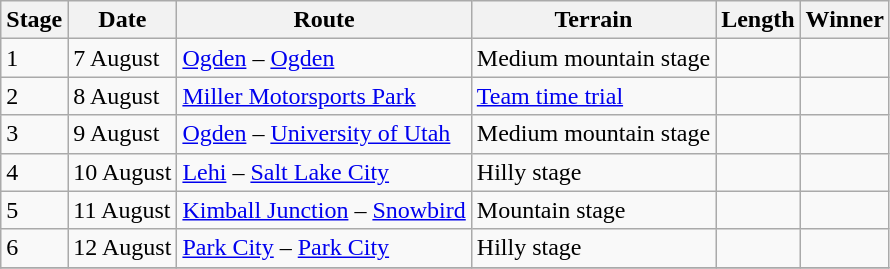<table class="wikitable">
<tr>
<th>Stage</th>
<th>Date</th>
<th>Route</th>
<th>Terrain</th>
<th>Length</th>
<th>Winner</th>
</tr>
<tr>
<td style="align:center;">1</td>
<td>7 August</td>
<td><a href='#'>Ogden</a> – <a href='#'>Ogden</a></td>
<td> Medium mountain stage</td>
<td></td>
<td></td>
</tr>
<tr>
<td style="align:center;">2</td>
<td>8 August</td>
<td><a href='#'>Miller Motorsports Park</a></td>
<td> <a href='#'>Team time trial</a></td>
<td></td>
<td></td>
</tr>
<tr>
<td style="align:center;">3</td>
<td>9 August</td>
<td><a href='#'>Ogden</a> – <a href='#'>University of Utah</a></td>
<td> Medium mountain stage</td>
<td></td>
<td></td>
</tr>
<tr>
<td style="align:center;">4</td>
<td>10 August</td>
<td><a href='#'>Lehi</a> – <a href='#'>Salt Lake City</a></td>
<td> Hilly stage</td>
<td></td>
<td></td>
</tr>
<tr>
<td style="align:center;">5</td>
<td>11 August</td>
<td><a href='#'>Kimball Junction</a> – <a href='#'>Snowbird</a></td>
<td> Mountain stage</td>
<td></td>
<td></td>
</tr>
<tr>
<td style="align:center;">6</td>
<td>12 August</td>
<td><a href='#'>Park City</a> – <a href='#'>Park City</a></td>
<td> Hilly stage</td>
<td></td>
<td></td>
</tr>
<tr>
</tr>
</table>
